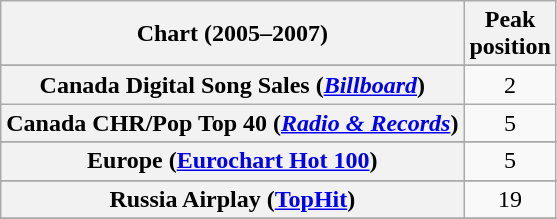<table class="wikitable sortable plainrowheaders" style="text-align:center">
<tr>
<th>Chart (2005–2007)</th>
<th>Peak<br>position</th>
</tr>
<tr>
</tr>
<tr>
</tr>
<tr>
</tr>
<tr>
</tr>
<tr>
<th scope="row">Canada Digital Song Sales (<em><a href='#'>Billboard</a></em>)</th>
<td style="text-align:center;">2</td>
</tr>
<tr>
<th scope="row">Canada CHR/Pop Top 40 (<em><a href='#'>Radio & Records</a></em>)</th>
<td>5</td>
</tr>
<tr>
</tr>
<tr>
</tr>
<tr>
<th scope="row">Europe (<a href='#'>Eurochart Hot 100</a>)</th>
<td>5</td>
</tr>
<tr>
</tr>
<tr>
</tr>
<tr>
</tr>
<tr>
</tr>
<tr>
</tr>
<tr>
</tr>
<tr>
<th scope="row">Russia Airplay (<a href='#'>TopHit</a>)</th>
<td>19</td>
</tr>
<tr>
</tr>
<tr>
</tr>
<tr>
</tr>
<tr>
</tr>
<tr>
</tr>
<tr>
</tr>
<tr>
</tr>
<tr>
</tr>
<tr>
</tr>
</table>
